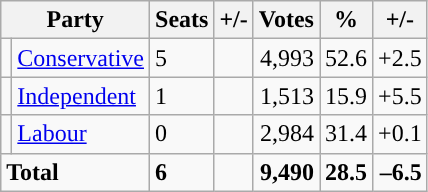<table class="wikitable sortable">
<tr>
<th colspan="2">Party</th>
<th>Seats</th>
<th>+/-</th>
<th>Votes</th>
<th>%</th>
<th>+/-</th>
</tr>
<tr>
<td style="background-color: "></td>
<td><a href='#'>Conservative</a></td>
<td>5</td>
<td></td>
<td style="text-align:right;">4,993</td>
<td style="text-align:right;">52.6</td>
<td style="text-align:right;">+2.5</td>
</tr>
<tr>
<td style="background-color: "></td>
<td><a href='#'>Independent</a></td>
<td>1</td>
<td></td>
<td style="text-align:right;">1,513</td>
<td style="text-align:right;">15.9</td>
<td style="text-align:right;">+5.5</td>
</tr>
<tr>
<td style="background-color: "></td>
<td><a href='#'>Labour</a></td>
<td>0</td>
<td></td>
<td style="text-align:right;">2,984</td>
<td style="text-align:right;">31.4</td>
<td style="text-align:right;">+0.1</td>
</tr>
<tr>
<td colspan="2"><strong>Total</strong></td>
<td><strong>6</strong></td>
<td></td>
<td style="text-align:right;"><strong>9,490</strong></td>
<td style="text-align:right;"><strong>28.5</strong></td>
<td style="text-align:right;"><strong>–6.5</strong></td>
</tr>
</table>
